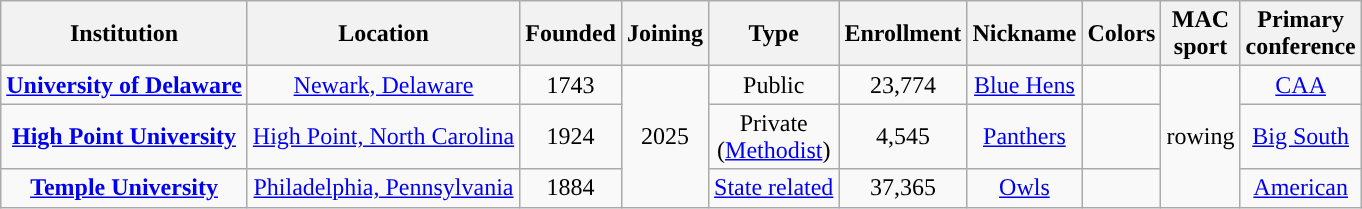<table class="wikitable sortable" style="text-align:center">
<tr>
<th width=px>Institution</th>
<th width=px>Location</th>
<th width=px>Founded</th>
<th width=px>Joining</th>
<th width=px>Type</th>
<th width=px>Enrollment</th>
<th width=px>Nickname</th>
<th class="unsortable" ! width=px>Colors</th>
<th width=px>MAC<br>sport</th>
<th width=px>Primary<br>conference</th>
</tr>
<tr>
<td><strong><a href='#'>University of Delaware</a></strong></td>
<td><a href='#'>Newark, Delaware</a></td>
<td>1743</td>
<td rowspan=3>2025</td>
<td>Public</td>
<td>23,774</td>
<td><a href='#'>Blue Hens</a></td>
<td></td>
<td rowspan=3>rowing</td>
<td><a href='#'>CAA</a><br></td>
</tr>
<tr>
<td><strong><a href='#'>High Point University</a></strong></td>
<td><a href='#'>High Point, North Carolina</a></td>
<td>1924</td>
<td>Private<br>(<a href='#'>Methodist</a>)</td>
<td>4,545</td>
<td><a href='#'>Panthers</a></td>
<td></td>
<td><a href='#'>Big South</a></td>
</tr>
<tr>
<td><strong><a href='#'>Temple University</a></strong></td>
<td><a href='#'>Philadelphia, Pennsylvania</a></td>
<td>1884</td>
<td><a href='#'>State related</a></td>
<td>37,365</td>
<td><a href='#'>Owls</a></td>
<td></td>
<td><a href='#'>American</a></td>
</tr>
</table>
